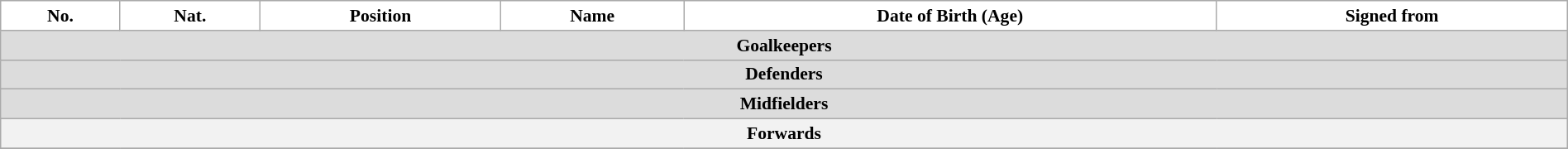<table class="wikitable" style="text-align:center; font-size:90%; width:100%">
<tr>
<th style="background:white; color:black; text-align:center;">No.</th>
<th style="background:white; color:black; text-align:center;">Nat.</th>
<th style="background:white; color:black; text-align:center;">Position</th>
<th style="background:white; color:black; text-align:center;">Name</th>
<th style="background:white; color:black; text-align:center;">Date of Birth (Age)</th>
<th style="background:white; color:black; text-align:center;">Signed from</th>
</tr>
<tr>
<th colspan=10 style="background:#DCDCDC; text-align:center;">Goalkeepers</th>
</tr>
<tr>
<th colspan=10 style="background:#DCDCDC; text-align:center;">Defenders</th>
</tr>
<tr>
<th colspan=10 style="background:#DCDCDC; text-align:center;">Midfielders</th>
</tr>
<tr>
<th colspan=10 stoyle="background:#DCDCDC; text-align:center;">Forwards</th>
</tr>
<tr>
</tr>
</table>
